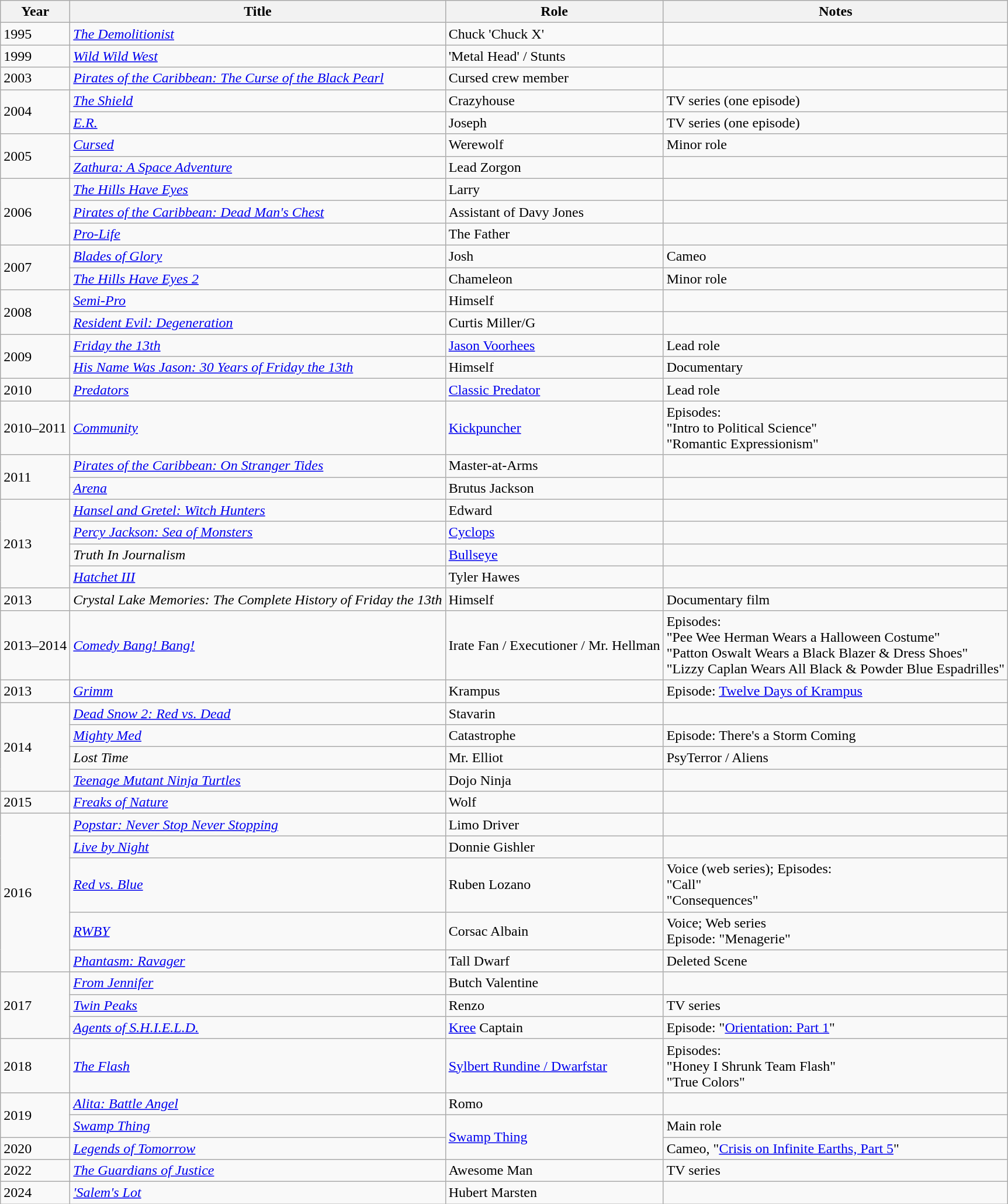<table class="wikitable">
<tr>
<th>Year</th>
<th>Title</th>
<th>Role</th>
<th>Notes</th>
</tr>
<tr>
<td>1995</td>
<td><em><a href='#'>The Demolitionist</a></em></td>
<td>Chuck 'Chuck X'</td>
<td></td>
</tr>
<tr>
<td>1999</td>
<td><em><a href='#'>Wild Wild West</a></em></td>
<td>'Metal Head' / Stunts</td>
<td></td>
</tr>
<tr>
<td>2003</td>
<td><em><a href='#'>Pirates of the Caribbean: The Curse of the Black Pearl</a></em></td>
<td>Cursed crew member</td>
<td></td>
</tr>
<tr>
<td rowspan="2">2004</td>
<td><em><a href='#'>The Shield</a></em></td>
<td>Crazyhouse</td>
<td>TV series (one episode)</td>
</tr>
<tr>
<td><em><a href='#'>E.R.</a></em></td>
<td>Joseph</td>
<td>TV series (one episode)</td>
</tr>
<tr>
<td rowspan="2">2005</td>
<td><em><a href='#'>Cursed</a></em></td>
<td>Werewolf</td>
<td>Minor role</td>
</tr>
<tr>
<td><em><a href='#'>Zathura: A Space Adventure</a></em></td>
<td>Lead Zorgon</td>
<td></td>
</tr>
<tr>
<td rowspan="3">2006</td>
<td><em><a href='#'>The Hills Have Eyes</a></em></td>
<td>Larry</td>
<td></td>
</tr>
<tr>
<td><em><a href='#'>Pirates of the Caribbean: Dead Man's Chest</a></em></td>
<td>Assistant of Davy Jones</td>
<td></td>
</tr>
<tr>
<td><em><a href='#'>Pro-Life</a></em></td>
<td>The Father</td>
<td></td>
</tr>
<tr>
<td rowspan="2">2007</td>
<td><em><a href='#'>Blades of Glory</a></em></td>
<td>Josh</td>
<td>Cameo</td>
</tr>
<tr>
<td><em><a href='#'>The Hills Have Eyes 2</a></em></td>
<td>Chameleon</td>
<td>Minor role</td>
</tr>
<tr>
<td rowspan="2">2008</td>
<td><em><a href='#'>Semi-Pro</a></em></td>
<td>Himself</td>
<td></td>
</tr>
<tr>
<td><em><a href='#'>Resident Evil: Degeneration</a></em></td>
<td>Curtis Miller/G</td>
<td Motion capture></td>
</tr>
<tr>
<td rowspan="2">2009</td>
<td><em><a href='#'>Friday the 13th</a></em></td>
<td><a href='#'>Jason Voorhees</a></td>
<td>Lead role</td>
</tr>
<tr>
<td><em><a href='#'>His Name Was Jason: 30 Years of Friday the 13th</a></em></td>
<td>Himself</td>
<td>Documentary</td>
</tr>
<tr>
<td>2010</td>
<td><em><a href='#'>Predators</a></em></td>
<td><a href='#'>Classic Predator</a></td>
<td>Lead role</td>
</tr>
<tr>
<td>2010–2011</td>
<td><em><a href='#'>Community</a></em></td>
<td><a href='#'>Kickpuncher</a></td>
<td>Episodes:<br>"Intro to Political Science"<br>"Romantic Expressionism"</td>
</tr>
<tr>
<td rowspan="2">2011</td>
<td><em><a href='#'>Pirates of the Caribbean: On Stranger Tides</a></em></td>
<td>Master-at-Arms</td>
<td></td>
</tr>
<tr>
<td><em><a href='#'>Arena</a></em></td>
<td>Brutus Jackson</td>
<td></td>
</tr>
<tr 2012 The aggression scale |Arena]]>
<td rowspan="4">2013</td>
<td><em><a href='#'>Hansel and Gretel: Witch Hunters</a></em></td>
<td>Edward</td>
<td></td>
</tr>
<tr>
<td><em><a href='#'>Percy Jackson: Sea of Monsters</a></em></td>
<td><a href='#'>Cyclops</a></td>
<td></td>
</tr>
<tr>
<td><em>Truth In Journalism</em></td>
<td><a href='#'>Bullseye</a></td>
<td></td>
</tr>
<tr>
<td><em><a href='#'>Hatchet III</a></em></td>
<td>Tyler Hawes</td>
<td></td>
</tr>
<tr>
<td>2013</td>
<td><em>Crystal Lake Memories: The Complete History of Friday the 13th</em></td>
<td>Himself</td>
<td>Documentary film</td>
</tr>
<tr>
<td>2013–2014</td>
<td><em><a href='#'>Comedy Bang! Bang!</a></em></td>
<td>Irate Fan / Executioner / Mr. Hellman</td>
<td>Episodes:<br>"Pee Wee Herman Wears a Halloween Costume"<br>"Patton Oswalt Wears a Black Blazer & Dress Shoes"<br>"Lizzy Caplan Wears All Black & Powder Blue Espadrilles"</td>
</tr>
<tr>
<td>2013</td>
<td><em><a href='#'>Grimm</a></em></td>
<td>Krampus</td>
<td>Episode: <a href='#'>Twelve Days of Krampus</a></td>
</tr>
<tr>
<td rowspan="4">2014</td>
<td><em><a href='#'>Dead Snow 2: Red vs. Dead</a></em></td>
<td>Stavarin</td>
<td></td>
</tr>
<tr>
<td><em><a href='#'>Mighty Med</a></em></td>
<td>Catastrophe</td>
<td>Episode: There's a Storm Coming</td>
</tr>
<tr>
<td><em>Lost Time</em></td>
<td>Mr. Elliot</td>
<td>PsyTerror / Aliens</td>
</tr>
<tr>
<td><em><a href='#'>Teenage Mutant Ninja Turtles</a></em></td>
<td>Dojo Ninja</td>
<td></td>
</tr>
<tr>
<td rowspan="1">2015</td>
<td><em><a href='#'>Freaks of Nature</a></em></td>
<td>Wolf</td>
<td></td>
</tr>
<tr>
<td rowspan="5">2016</td>
<td><em><a href='#'>Popstar: Never Stop Never Stopping</a></em></td>
<td>Limo Driver</td>
<td></td>
</tr>
<tr>
<td><em><a href='#'>Live by Night</a></em></td>
<td>Donnie Gishler</td>
<td></td>
</tr>
<tr>
<td><em><a href='#'>Red vs. Blue</a></em></td>
<td>Ruben Lozano</td>
<td>Voice (web series); Episodes:<br>"Call"<br>"Consequences"</td>
</tr>
<tr>
<td><em><a href='#'>RWBY</a></em></td>
<td>Corsac Albain</td>
<td>Voice; Web series<br>Episode: "Menagerie"</td>
</tr>
<tr>
<td><em><a href='#'>Phantasm: Ravager</a></em></td>
<td>Tall Dwarf</td>
<td>Deleted Scene</td>
</tr>
<tr>
<td rowspan="3">2017</td>
<td><em><a href='#'>From Jennifer</a></em></td>
<td>Butch Valentine</td>
<td></td>
</tr>
<tr>
<td><em><a href='#'>Twin Peaks</a></em></td>
<td>Renzo</td>
<td>TV series</td>
</tr>
<tr>
<td><em><a href='#'>Agents of S.H.I.E.L.D.</a></em></td>
<td><a href='#'>Kree</a> Captain</td>
<td>Episode: "<a href='#'>Orientation: Part 1</a>"</td>
</tr>
<tr>
<td>2018</td>
<td><em><a href='#'>The Flash</a></em></td>
<td><a href='#'>Sylbert Rundine / Dwarfstar</a></td>
<td>Episodes:<br>"Honey I Shrunk Team Flash"<br>"True Colors"</td>
</tr>
<tr>
<td rowspan="2">2019</td>
<td><em><a href='#'>Alita: Battle Angel</a></em></td>
<td>Romo</td>
<td></td>
</tr>
<tr>
<td><em><a href='#'>Swamp Thing</a></em></td>
<td rowspan=2><a href='#'>Swamp Thing</a></td>
<td>Main role</td>
</tr>
<tr>
<td>2020</td>
<td><em><a href='#'>Legends of Tomorrow</a></em></td>
<td>Cameo, "<a href='#'>Crisis on Infinite Earths, Part 5</a>"</td>
</tr>
<tr>
<td>2022</td>
<td><em><a href='#'>The Guardians of Justice</a></em></td>
<td>Awesome Man</td>
<td>TV series</td>
</tr>
<tr>
<td>2024</td>
<td><em><a href='#'>'Salem's Lot</a></em></td>
<td>Hubert Marsten</td>
<td></td>
</tr>
</table>
